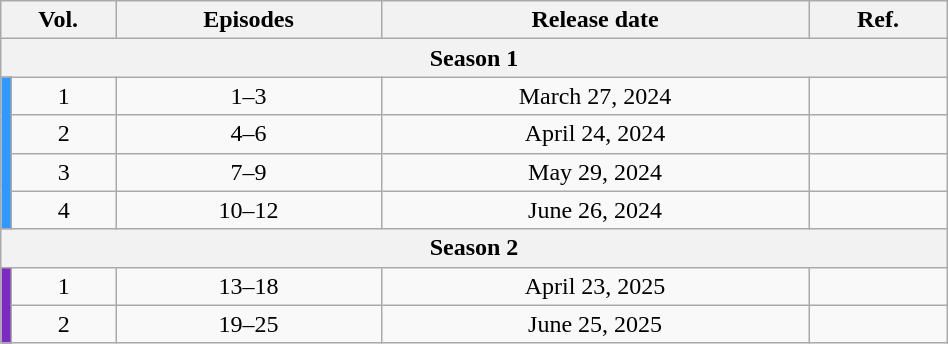<table class="wikitable" style="text-align: center; width: 50%;">
<tr>
<th colspan="2">Vol.</th>
<th>Episodes</th>
<th>Release date</th>
<th>Ref.</th>
</tr>
<tr>
<th colspan="7">Season 1</th>
</tr>
<tr>
<td rowspan="4" width="1%" style="background: #3198FF;"></td>
<td>1</td>
<td>1–3</td>
<td>March 27, 2024</td>
<td></td>
</tr>
<tr>
<td>2</td>
<td>4–6</td>
<td>April 24, 2024</td>
<td></td>
</tr>
<tr>
<td>3</td>
<td>7–9</td>
<td>May 29, 2024</td>
<td></td>
</tr>
<tr>
<td>4</td>
<td>10–12</td>
<td>June 26, 2024</td>
<td></td>
</tr>
<tr>
<th colspan="7">Season 2</th>
</tr>
<tr>
<td rowspan="4" width="1%" style="background: #7D2AC0;"></td>
<td>1</td>
<td>13–18</td>
<td>April 23, 2025</td>
<td></td>
</tr>
<tr>
<td>2</td>
<td>19–25</td>
<td>June 25, 2025</td>
<td></td>
</tr>
</table>
